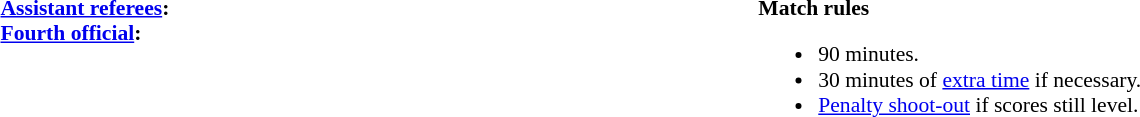<table style="width:100%;font-size:90%">
<tr>
<td style="width:40%;vertical-align:top"><br><strong><a href='#'>Assistant referees</a>:</strong>
<br><strong><a href='#'>Fourth official</a>:</strong></td>
<td style="width:60%;vertical-align:top"><br><strong>Match rules</strong><ul><li>90 minutes.</li><li>30 minutes of <a href='#'>extra time</a> if necessary.</li><li><a href='#'>Penalty shoot-out</a> if scores still level.</li></ul></td>
</tr>
</table>
